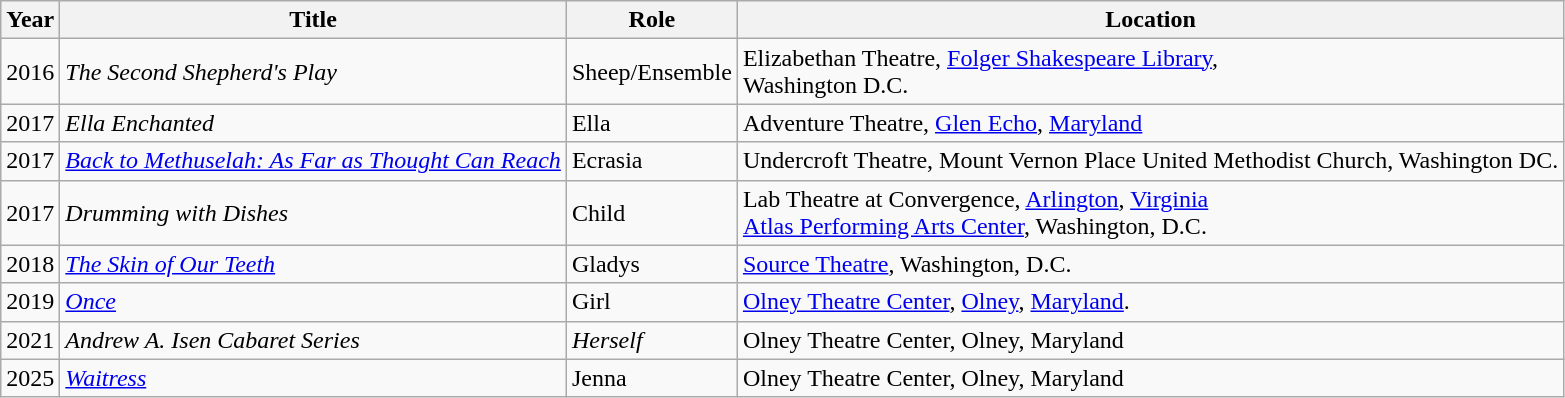<table class="wikitable sortable">
<tr>
<th>Year</th>
<th>Title</th>
<th>Role</th>
<th>Location</th>
</tr>
<tr>
<td>2016</td>
<td><em>The Second Shepherd's Play</em></td>
<td>Sheep/Ensemble</td>
<td>Elizabethan Theatre, <a href='#'>Folger Shakespeare Library</a>,<br>Washington D.C.</td>
</tr>
<tr>
<td>2017</td>
<td><em>Ella Enchanted</em></td>
<td>Ella</td>
<td>Adventure Theatre, <a href='#'>Glen Echo</a>, <a href='#'>Maryland</a></td>
</tr>
<tr>
<td>2017</td>
<td><em><a href='#'>Back to Methuselah: As Far as Thought Can Reach</a></em></td>
<td>Ecrasia</td>
<td>Undercroft Theatre, Mount Vernon Place United Methodist Church, Washington DC.</td>
</tr>
<tr>
<td>2017</td>
<td><em>Drumming with Dishes</em></td>
<td>Child</td>
<td>Lab Theatre at Convergence, <a href='#'>Arlington</a>, <a href='#'>Virginia</a><br><a href='#'>Atlas Performing Arts Center</a>, Washington, D.C.</td>
</tr>
<tr>
<td>2018</td>
<td><em><a href='#'>The Skin of Our Teeth</a></em></td>
<td>Gladys</td>
<td><a href='#'>Source Theatre</a>, Washington, D.C.</td>
</tr>
<tr>
<td>2019</td>
<td><em><a href='#'>Once</a></em></td>
<td>Girl</td>
<td><a href='#'>Olney Theatre Center</a>, <a href='#'>Olney</a>, <a href='#'>Maryland</a>.</td>
</tr>
<tr>
<td>2021</td>
<td><em>Andrew A. Isen Cabaret Series</em></td>
<td><em>Herself</em></td>
<td>Olney Theatre Center, Olney, Maryland</td>
</tr>
<tr>
<td>2025</td>
<td><em><a href='#'>Waitress</a></em></td>
<td>Jenna</td>
<td>Olney Theatre Center, Olney, Maryland</td>
</tr>
</table>
